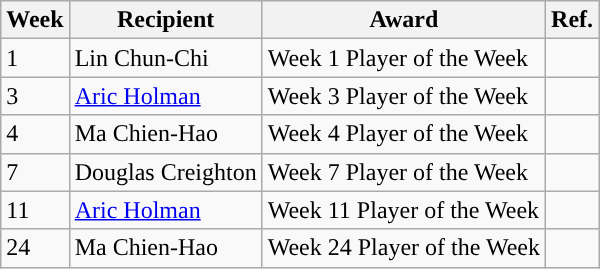<table class="wikitable">
<tr>
<th>Week</th>
<th>Recipient</th>
<th>Award</th>
<th>Ref.</th>
</tr>
<tr>
<td>1</td>
<td>Lin Chun-Chi</td>
<td>Week 1 Player of the Week</td>
<td></td>
</tr>
<tr>
<td>3</td>
<td><a href='#'>Aric Holman</a></td>
<td>Week 3 Player of the Week</td>
<td></td>
</tr>
<tr>
<td>4</td>
<td>Ma Chien-Hao</td>
<td>Week 4 Player of the Week</td>
<td></td>
</tr>
<tr>
<td>7</td>
<td>Douglas Creighton</td>
<td>Week 7 Player of the Week</td>
<td></td>
</tr>
<tr>
<td>11</td>
<td><a href='#'>Aric Holman</a></td>
<td>Week 11 Player of the Week</td>
<td></td>
</tr>
<tr>
<td>24</td>
<td>Ma Chien-Hao</td>
<td>Week 24 Player of the Week</td>
<td></td>
</tr>
</table>
